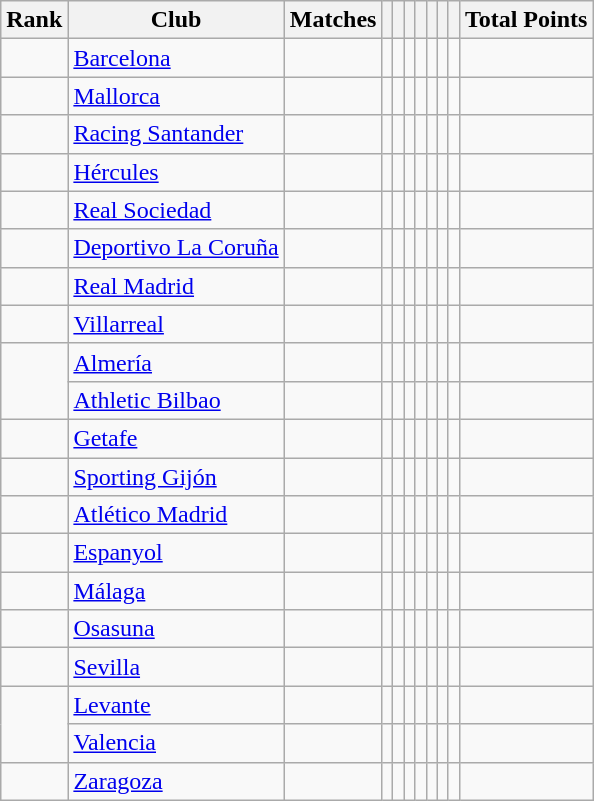<table class="wikitable sortable">
<tr>
<th>Rank</th>
<th>Club</th>
<th>Matches</th>
<th></th>
<th> </th>
<th></th>
<th></th>
<th></th>
<th></th>
<th></th>
<th>Total Points</th>
</tr>
<tr>
<td></td>
<td><a href='#'>Barcelona</a></td>
<td></td>
<td></td>
<td></td>
<td></td>
<td></td>
<td></td>
<td></td>
<td></td>
<td></td>
</tr>
<tr>
<td></td>
<td><a href='#'>Mallorca</a></td>
<td></td>
<td></td>
<td></td>
<td></td>
<td></td>
<td></td>
<td></td>
<td></td>
<td></td>
</tr>
<tr>
<td></td>
<td><a href='#'>Racing Santander</a></td>
<td></td>
<td></td>
<td></td>
<td></td>
<td></td>
<td></td>
<td></td>
<td></td>
<td></td>
</tr>
<tr>
<td></td>
<td><a href='#'>Hércules</a></td>
<td></td>
<td></td>
<td></td>
<td></td>
<td></td>
<td></td>
<td></td>
<td></td>
<td></td>
</tr>
<tr>
<td></td>
<td><a href='#'>Real Sociedad</a></td>
<td></td>
<td></td>
<td></td>
<td></td>
<td></td>
<td></td>
<td></td>
<td></td>
<td></td>
</tr>
<tr>
<td></td>
<td><a href='#'>Deportivo La Coruña</a></td>
<td></td>
<td></td>
<td></td>
<td></td>
<td></td>
<td></td>
<td></td>
<td></td>
<td></td>
</tr>
<tr>
<td></td>
<td><a href='#'>Real Madrid</a></td>
<td></td>
<td></td>
<td></td>
<td></td>
<td></td>
<td></td>
<td></td>
<td></td>
<td></td>
</tr>
<tr>
<td></td>
<td><a href='#'>Villarreal</a></td>
<td></td>
<td></td>
<td></td>
<td></td>
<td></td>
<td></td>
<td></td>
<td></td>
<td></td>
</tr>
<tr>
<td rowspan=2></td>
<td><a href='#'>Almería</a></td>
<td></td>
<td></td>
<td></td>
<td></td>
<td></td>
<td></td>
<td></td>
<td></td>
<td></td>
</tr>
<tr>
<td><a href='#'>Athletic Bilbao</a></td>
<td></td>
<td></td>
<td></td>
<td></td>
<td></td>
<td></td>
<td></td>
<td></td>
<td></td>
</tr>
<tr>
<td></td>
<td><a href='#'>Getafe</a></td>
<td></td>
<td></td>
<td></td>
<td></td>
<td></td>
<td></td>
<td></td>
<td></td>
<td></td>
</tr>
<tr>
<td></td>
<td><a href='#'>Sporting Gijón</a></td>
<td></td>
<td></td>
<td></td>
<td></td>
<td></td>
<td></td>
<td></td>
<td></td>
<td></td>
</tr>
<tr>
<td></td>
<td><a href='#'>Atlético Madrid</a></td>
<td></td>
<td></td>
<td></td>
<td></td>
<td></td>
<td></td>
<td></td>
<td></td>
<td></td>
</tr>
<tr>
<td></td>
<td><a href='#'>Espanyol</a></td>
<td></td>
<td></td>
<td></td>
<td></td>
<td></td>
<td></td>
<td></td>
<td></td>
<td></td>
</tr>
<tr>
<td></td>
<td><a href='#'>Málaga</a></td>
<td></td>
<td></td>
<td></td>
<td></td>
<td></td>
<td></td>
<td></td>
<td></td>
<td></td>
</tr>
<tr>
<td></td>
<td><a href='#'>Osasuna</a></td>
<td></td>
<td></td>
<td></td>
<td></td>
<td></td>
<td></td>
<td></td>
<td></td>
<td></td>
</tr>
<tr>
<td></td>
<td><a href='#'>Sevilla</a></td>
<td></td>
<td></td>
<td></td>
<td></td>
<td></td>
<td></td>
<td></td>
<td></td>
<td></td>
</tr>
<tr>
<td rowspan=2></td>
<td><a href='#'>Levante</a></td>
<td></td>
<td></td>
<td></td>
<td></td>
<td></td>
<td></td>
<td></td>
<td></td>
<td></td>
</tr>
<tr>
<td><a href='#'>Valencia</a></td>
<td></td>
<td></td>
<td></td>
<td></td>
<td></td>
<td></td>
<td></td>
<td></td>
<td></td>
</tr>
<tr>
<td></td>
<td><a href='#'>Zaragoza</a></td>
<td></td>
<td></td>
<td></td>
<td></td>
<td></td>
<td></td>
<td></td>
<td></td>
<td></td>
</tr>
</table>
